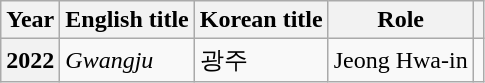<table class="wikitable plainrowheaders sortable">
<tr>
<th scope="col">Year</th>
<th scope="col">English title</th>
<th scope="col">Korean title</th>
<th scope="col">Role</th>
<th scope="col" class="unsortable"></th>
</tr>
<tr>
<th scope="row">2022</th>
<td><em>Gwangju</em></td>
<td>광주</td>
<td>Jeong Hwa-in</td>
<td></td>
</tr>
</table>
